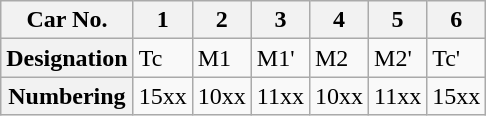<table class="wikitable">
<tr>
<th>Car No.</th>
<th>1</th>
<th>2</th>
<th>3</th>
<th>4</th>
<th>5</th>
<th>6</th>
</tr>
<tr>
<th>Designation</th>
<td>Tc</td>
<td>M1</td>
<td>M1'</td>
<td>M2</td>
<td>M2'</td>
<td>Tc'</td>
</tr>
<tr>
<th>Numbering</th>
<td>15xx</td>
<td>10xx</td>
<td>11xx</td>
<td>10xx</td>
<td>11xx</td>
<td>15xx</td>
</tr>
</table>
